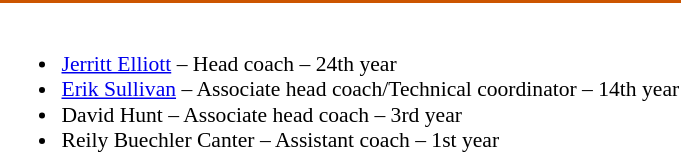<table class="toccolours" style="border-collapse:collapse; font-size:90%;">
<tr>
<td colspan="7" style=background:#CC5500;color:#FFFFFF; border: 2px solid #FFFFFF;></td>
</tr>
<tr>
<td><br><ul><li><a href='#'>Jerritt Elliott</a> – Head coach – 24th year</li><li><a href='#'>Erik Sullivan</a> – Associate head coach/Technical coordinator – 14th year</li><li>David Hunt – Associate head coach – 3rd year</li><li>Reily Buechler Canter – Assistant coach – 1st year</li></ul></td>
</tr>
</table>
